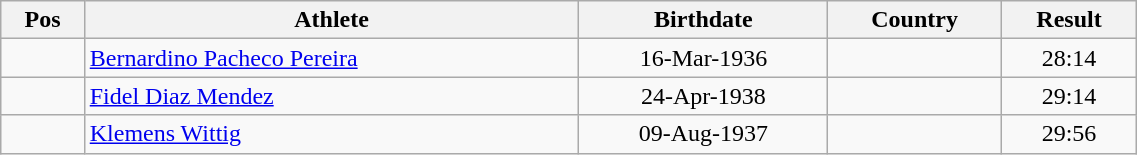<table class="wikitable"  style="text-align:center; width:60%;">
<tr>
<th>Pos</th>
<th>Athlete</th>
<th>Birthdate</th>
<th>Country</th>
<th>Result</th>
</tr>
<tr>
<td align=center></td>
<td align=left><a href='#'>Bernardino Pacheco Pereira</a></td>
<td>16-Mar-1936</td>
<td align=left></td>
<td>28:14</td>
</tr>
<tr>
<td align=center></td>
<td align=left><a href='#'>Fidel Diaz Mendez</a></td>
<td>24-Apr-1938</td>
<td align=left></td>
<td>29:14</td>
</tr>
<tr>
<td align=center></td>
<td align=left><a href='#'>Klemens Wittig</a></td>
<td>09-Aug-1937</td>
<td align=left></td>
<td>29:56</td>
</tr>
</table>
